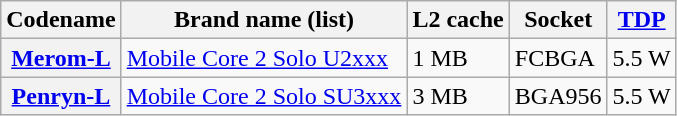<table class="wikitable">
<tr>
<th>Codename</th>
<th>Brand name (list)</th>
<th>L2 cache</th>
<th>Socket</th>
<th><a href='#'>TDP</a></th>
</tr>
<tr>
<th><a href='#'>Merom-L</a></th>
<td><a href='#'>Mobile Core 2 Solo U2xxx</a></td>
<td>1 MB</td>
<td>FCBGA</td>
<td>5.5 W</td>
</tr>
<tr>
<th><a href='#'>Penryn-L</a></th>
<td><a href='#'>Mobile Core 2 Solo SU3xxx</a></td>
<td>3 MB</td>
<td>BGA956</td>
<td>5.5 W</td>
</tr>
</table>
